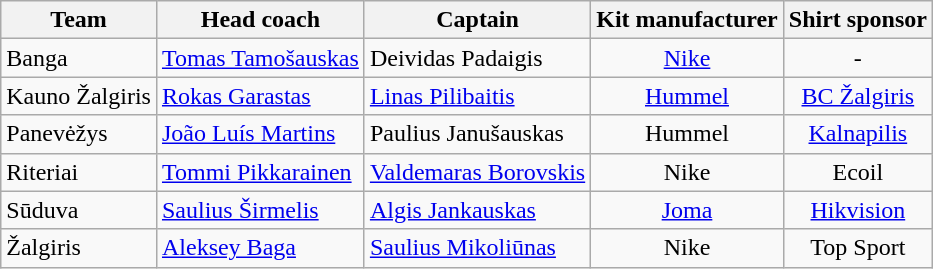<table class="wikitable sortable" margin-top:0.2em;">
<tr>
<th>Team</th>
<th>Head coach</th>
<th>Captain</th>
<th>Kit manufacturer</th>
<th>Shirt sponsor</th>
</tr>
<tr>
<td>Banga</td>
<td> <a href='#'>Tomas Tamošauskas</a></td>
<td> Deividas Padaigis</td>
<td style="text-align:center;"> <a href='#'>Nike</a></td>
<td style="text-align:center;">-</td>
</tr>
<tr>
<td>Kauno Žalgiris</td>
<td> <a href='#'>Rokas Garastas</a></td>
<td> <a href='#'>Linas Pilibaitis</a></td>
<td style="text-align:center;"> <a href='#'>Hummel</a></td>
<td style="text-align:center;"><a href='#'>BC Žalgiris</a></td>
</tr>
<tr>
<td>Panevėžys</td>
<td> <a href='#'>João Luís Martins</a></td>
<td> Paulius Janušauskas</td>
<td style="text-align:center;"> Hummel</td>
<td style="text-align:center;"><a href='#'>Kalnapilis</a></td>
</tr>
<tr>
<td>Riteriai</td>
<td> <a href='#'>Tommi Pikkarainen</a></td>
<td> <a href='#'>Valdemaras Borovskis</a></td>
<td style="text-align:center;"> Nike</td>
<td style="text-align:center;">Ecoil</td>
</tr>
<tr>
<td>Sūduva</td>
<td> <a href='#'>Saulius Širmelis</a></td>
<td> <a href='#'>Algis Jankauskas</a></td>
<td style="text-align:center;"> <a href='#'>Joma</a></td>
<td style="text-align:center;"><a href='#'>Hikvision</a></td>
</tr>
<tr>
<td>Žalgiris</td>
<td> <a href='#'>Aleksey Baga</a></td>
<td> <a href='#'>Saulius Mikoliūnas</a></td>
<td style="text-align:center;"> Nike</td>
<td style="text-align:center;">Top Sport</td>
</tr>
</table>
